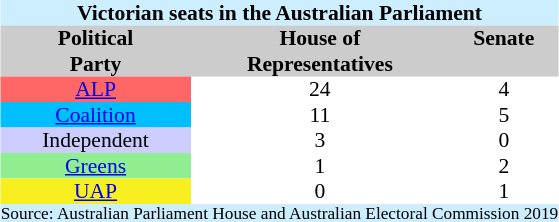<table class="toccolours" cellpadding="0" cellspacing="0" style="float:right; margin-right:.5em; margin-top:.4em; margin-left:0.5em; font-size:90%;">
<tr>
<th colspan="3" style="background:#cef; text-align:center;">Victorian seats in the Australian Parliament</th>
</tr>
<tr style="background:#ccc; vertical-align:top;">
<th>Political<br>Party</th>
<th>House of<br>Representatives</th>
<th>Senate</th>
</tr>
<tr>
<td style="text-align:center; background:#f66;"><a href='#'>ALP</a></td>
<td style="text-align:center;">24</td>
<td style="text-align:center;">4</td>
</tr>
<tr>
<td style="text-align:center; background:#00bfff;"><a href='#'>Coalition</a></td>
<td style="text-align:center;">11</td>
<td style="text-align:center;">5</td>
</tr>
<tr>
<td style="text-align:center; background:#ccf;">Independent</td>
<td style="text-align:center;">3</td>
<td style="text-align:center;">0</td>
</tr>
<tr>
<td style="text-align:center; background:#90ee90;"><a href='#'>Greens</a></td>
<td style="text-align:center;">1</td>
<td style="text-align:center;">2</td>
</tr>
<tr>
<td style="text-align:center; background:#f8ef21;"><a href='#'>UAP</a></td>
<td style="text-align:center;">0</td>
<td style="text-align:center;">1</td>
</tr>
<tr>
<td colspan="3" style="font-size:80%; background:#cef; text-align:center;">Source: Australian Parliament House and Australian Electoral Commission 2019</td>
</tr>
</table>
